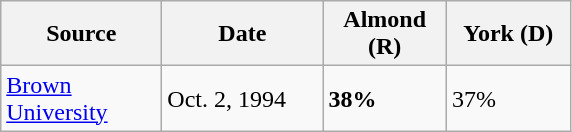<table class="wikitable">
<tr>
<th width="100px">Source</th>
<th width="100px">Date</th>
<th width="75px">Almond (R)</th>
<th width="75px">York (D)</th>
</tr>
<tr>
<td><a href='#'>Brown University</a></td>
<td>Oct. 2, 1994</td>
<td><strong>38%</strong></td>
<td>37%</td>
</tr>
</table>
